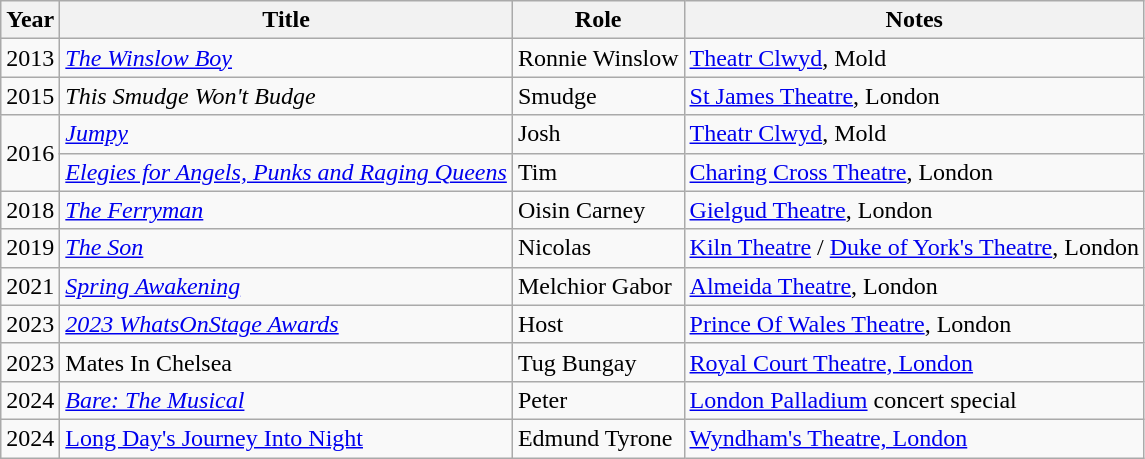<table class="wikitable sortable">
<tr>
<th>Year</th>
<th>Title</th>
<th>Role</th>
<th class="unsortable">Notes</th>
</tr>
<tr>
<td>2013</td>
<td><em><a href='#'>The Winslow Boy</a></em></td>
<td>Ronnie Winslow</td>
<td><a href='#'>Theatr Clwyd</a>, Mold</td>
</tr>
<tr>
<td>2015</td>
<td><em>This Smudge Won't Budge</em></td>
<td>Smudge</td>
<td><a href='#'>St James Theatre</a>, London</td>
</tr>
<tr>
<td rowspan="2">2016</td>
<td><em><a href='#'>Jumpy</a></em></td>
<td>Josh</td>
<td><a href='#'>Theatr Clwyd</a>, Mold</td>
</tr>
<tr>
<td><em><a href='#'>Elegies for Angels, Punks and Raging Queens</a></em></td>
<td>Tim</td>
<td><a href='#'>Charing Cross Theatre</a>, London</td>
</tr>
<tr>
<td>2018</td>
<td><em><a href='#'>The Ferryman</a></em></td>
<td>Oisin Carney</td>
<td><a href='#'>Gielgud Theatre</a>, London</td>
</tr>
<tr>
<td>2019</td>
<td><em><a href='#'>The Son</a></em></td>
<td>Nicolas</td>
<td><a href='#'>Kiln Theatre</a> / <a href='#'>Duke of York's Theatre</a>, London</td>
</tr>
<tr>
<td>2021</td>
<td><em><a href='#'>Spring Awakening</a></em></td>
<td>Melchior Gabor</td>
<td><a href='#'>Almeida Theatre</a>, London</td>
</tr>
<tr>
<td>2023</td>
<td><em><a href='#'>2023 WhatsOnStage Awards</a></em></td>
<td>Host</td>
<td><a href='#'>Prince Of Wales Theatre</a>, London</td>
</tr>
<tr>
<td>2023</td>
<td>Mates In Chelsea</td>
<td>Tug Bungay</td>
<td><a href='#'>Royal Court Theatre, London</a></td>
</tr>
<tr>
<td>2024</td>
<td><em><a href='#'>Bare: The Musical</a></em></td>
<td>Peter</td>
<td><a href='#'>London Palladium</a> concert special</td>
</tr>
<tr>
<td>2024</td>
<td><a href='#'>Long Day's Journey Into Night</a></td>
<td>Edmund Tyrone</td>
<td><a href='#'>Wyndham's Theatre, London</a></td>
</tr>
</table>
